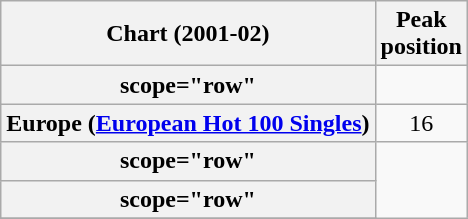<table class="wikitable sortable plainrowheaders">
<tr>
<th>Chart (2001-02)</th>
<th>Peak<br>position</th>
</tr>
<tr>
<th>scope="row"</th>
</tr>
<tr>
<th scope="row">Europe (<a href='#'>European Hot 100 Singles</a>)</th>
<td style="text-align:center;">16</td>
</tr>
<tr>
<th>scope="row"</th>
</tr>
<tr>
<th>scope="row"</th>
</tr>
<tr>
</tr>
</table>
